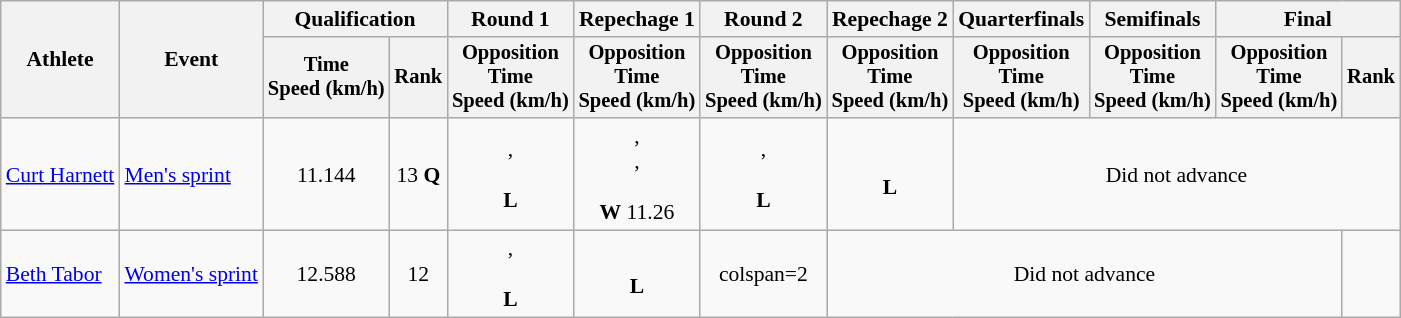<table class="wikitable" style="font-size:90%">
<tr>
<th rowspan=2>Athlete</th>
<th rowspan=2>Event</th>
<th colspan=2>Qualification</th>
<th>Round 1</th>
<th>Repechage 1</th>
<th>Round 2</th>
<th>Repechage 2</th>
<th>Quarterfinals</th>
<th>Semifinals</th>
<th colspan=2>Final</th>
</tr>
<tr style="font-size:95%">
<th>Time<br>Speed (km/h)</th>
<th>Rank</th>
<th>Opposition<br>Time<br>Speed (km/h)</th>
<th>Opposition<br>Time<br>Speed (km/h)</th>
<th>Opposition<br>Time<br>Speed (km/h)</th>
<th>Opposition<br>Time<br>Speed (km/h)</th>
<th>Opposition<br>Time<br>Speed (km/h)</th>
<th>Opposition<br>Time<br>Speed (km/h)</th>
<th>Opposition<br>Time<br>Speed (km/h)</th>
<th>Rank</th>
</tr>
<tr align=center>
<td align=left><a href='#'>Curt Harnett</a></td>
<td align=left><a href='#'>Men's sprint</a></td>
<td>11.144</td>
<td>13 <strong>Q</strong></td>
<td>,<br><br><strong>L</strong></td>
<td>,<br>,<br><br><strong>W</strong> 11.26</td>
<td>,<br><br><strong>L</strong></td>
<td><br><strong>L</strong></td>
<td colspan=4>Did not advance</td>
</tr>
<tr align=center>
<td align=left><a href='#'>Beth Tabor</a></td>
<td align=left><a href='#'>Women's sprint</a></td>
<td>12.588</td>
<td>12</td>
<td>,<br><br><strong>L</strong></td>
<td><br><strong>L</strong></td>
<td>colspan=2</td>
<td colspan=4>Did not advance</td>
</tr>
</table>
